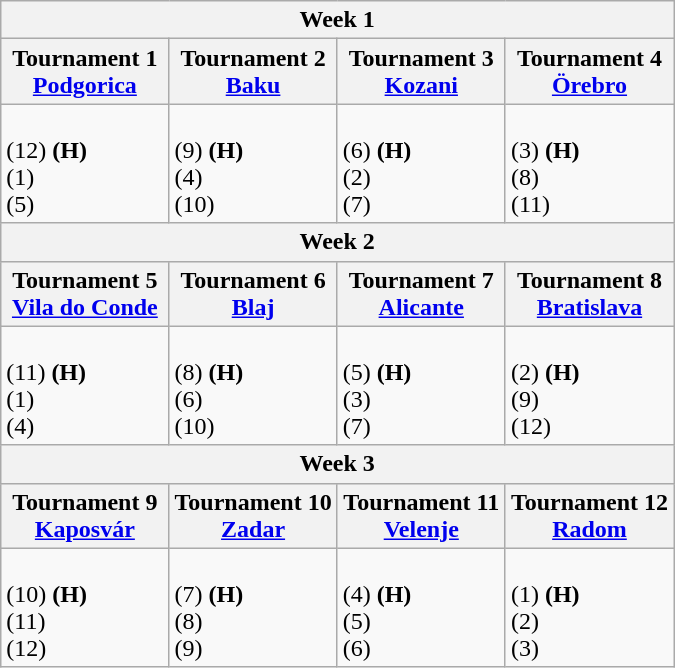<table class="wikitable">
<tr>
<th colspan="4">Week 1</th>
</tr>
<tr>
<th width=25%>Tournament 1<br> <a href='#'>Podgorica</a></th>
<th width=25%>Tournament 2<br> <a href='#'>Baku</a></th>
<th width=25%>Tournament 3<br> <a href='#'>Kozani</a></th>
<th width=25%>Tournament 4<br> <a href='#'>Örebro</a></th>
</tr>
<tr>
<td><br> (12) <strong>(H)</strong><br>
 (1)<br>
 (5)</td>
<td><br> (9) <strong>(H)</strong><br>
 (4)<br>
 (10)</td>
<td><br> (6) <strong>(H)</strong><br>
 (2)<br>
 (7)</td>
<td><br> (3) <strong>(H)</strong><br>
 (8)<br>
 (11)</td>
</tr>
<tr>
<th colspan="4">Week 2</th>
</tr>
<tr>
<th>Tournament 5<br> <a href='#'>Vila do Conde</a></th>
<th>Tournament 6<br> <a href='#'>Blaj</a></th>
<th>Tournament 7<br> <a href='#'>Alicante</a></th>
<th>Tournament 8<br> <a href='#'>Bratislava</a></th>
</tr>
<tr>
<td><br> (11) <strong>(H)</strong><br>
 (1)<br>
 (4)</td>
<td><br> (8) <strong>(H)</strong><br>
 (6)<br>
 (10)</td>
<td><br> (5) <strong>(H)</strong><br>
 (3)<br>
 (7)</td>
<td><br> (2) <strong>(H)</strong><br>
 (9)<br>
 (12)</td>
</tr>
<tr>
<th colspan="4">Week 3</th>
</tr>
<tr>
<th>Tournament 9<br> <a href='#'>Kaposvár</a></th>
<th>Tournament 10<br> <a href='#'>Zadar</a></th>
<th>Tournament 11<br> <a href='#'>Velenje</a></th>
<th>Tournament 12<br> <a href='#'>Radom</a></th>
</tr>
<tr>
<td><br> (10) <strong>(H)</strong><br>
 (11)<br>
 (12)</td>
<td><br> (7) <strong>(H)</strong><br>
 (8)<br>
 (9)</td>
<td><br> (4) <strong>(H)</strong><br>
 (5)<br>
 (6)</td>
<td><br> (1) <strong>(H)</strong><br>
 (2)<br>
 (3)</td>
</tr>
</table>
